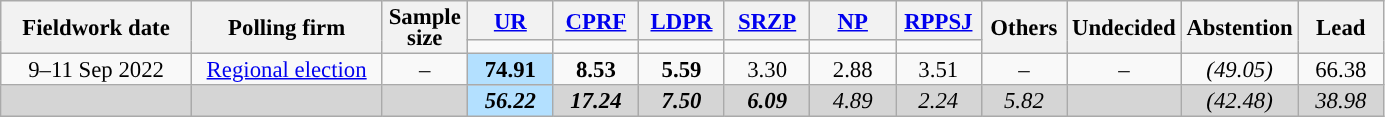<table class=wikitable style="font-size:95%; line-height:14px; text-align:center">
<tr>
<th style=width:120px; rowspan=2>Fieldwork date</th>
<th style=width:120px; rowspan=2>Polling firm</th>
<th style=width:50px; rowspan=2>Sample<br>size</th>
<th style="width:50px;"><a href='#'>UR</a></th>
<th style="width:50px;"><a href='#'>CPRF</a></th>
<th style="width:50px;"><a href='#'>LDPR</a></th>
<th style="width:50px;"><a href='#'>SRZP</a></th>
<th style="width:50px;"><a href='#'>NP</a></th>
<th style="width:50px;"><a href='#'>RPPSJ</a></th>
<th style="width:50px;" rowspan=2>Others</th>
<th style="width:50px;" rowspan=2>Undecided</th>
<th style="width:50px;" rowspan=2>Abstention</th>
<th style="width:50px;" rowspan="2">Lead</th>
</tr>
<tr>
<td bgcolor=></td>
<td bgcolor=></td>
<td bgcolor=></td>
<td bgcolor=></td>
<td bgcolor=></td>
<td bgcolor=></td>
</tr>
<tr>
<td>9–11 Sep 2022</td>
<td><a href='#'>Regional election</a></td>
<td>–</td>
<td style="background:#B3E0FF"><strong>74.91</strong></td>
<td><strong>8.53</strong></td>
<td><strong>5.59</strong></td>
<td>3.30</td>
<td>2.88</td>
<td>3.51</td>
<td>–</td>
<td>–</td>
<td><em>(49.05)</em></td>
<td style="background:">66.38</td>
</tr>
<tr style="background:#D5D5D5">
<td></td>
<td></td>
<td></td>
<td style="background:#B3E0FF"><strong><em>56.22</em></strong></td>
<td><strong><em>17.24</em></strong></td>
<td><strong><em>7.50</em></strong></td>
<td><strong><em>6.09</em></strong></td>
<td><em>4.89</em></td>
<td><em>2.24</em></td>
<td><em>5.82</em></td>
<td></td>
<td><em>(42.48)</em></td>
<td style="background:"><em>38.98</em></td>
</tr>
</table>
